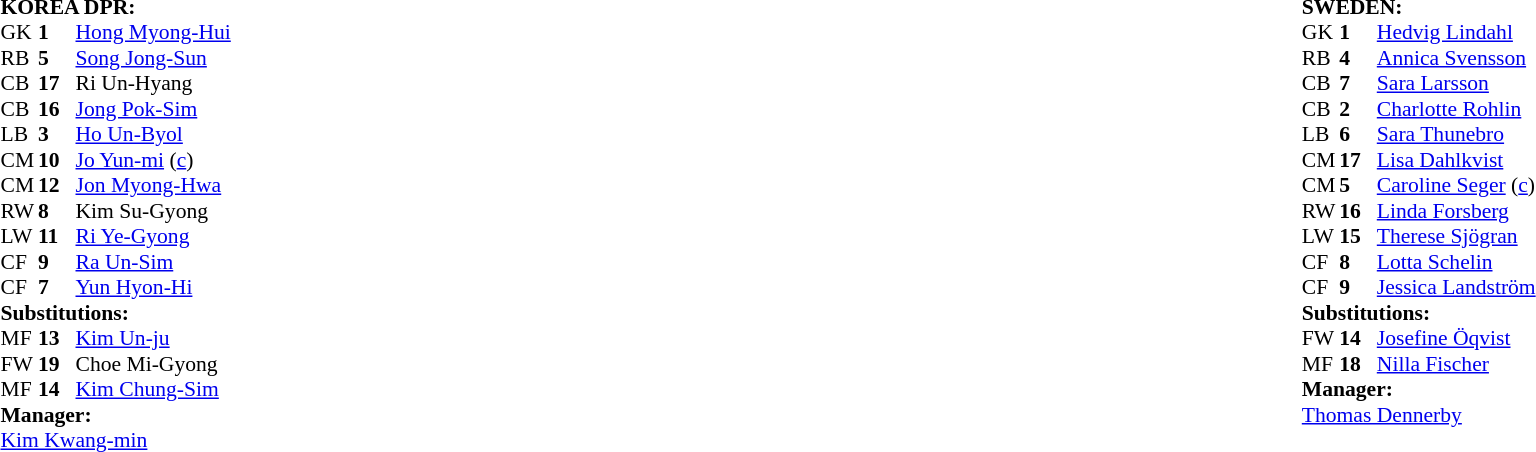<table width="100%">
<tr>
<td valign="top" width="50%"><br><table style="font-size: 90%" cellspacing="0" cellpadding="0">
<tr>
<td colspan=4><br><strong>KOREA DPR:</strong></td>
</tr>
<tr>
<th width="25"></th>
<th width="25"></th>
</tr>
<tr>
<td>GK</td>
<td><strong>1</strong></td>
<td><a href='#'>Hong Myong-Hui</a></td>
</tr>
<tr>
<td>RB</td>
<td><strong>5</strong></td>
<td><a href='#'>Song Jong-Sun</a></td>
</tr>
<tr>
<td>CB</td>
<td><strong>17</strong></td>
<td>Ri Un-Hyang</td>
</tr>
<tr>
<td>CB</td>
<td><strong>16</strong></td>
<td><a href='#'>Jong Pok-Sim</a></td>
</tr>
<tr>
<td>LB</td>
<td><strong>3</strong></td>
<td><a href='#'>Ho Un-Byol</a></td>
</tr>
<tr>
<td>CM</td>
<td><strong>10</strong></td>
<td><a href='#'>Jo Yun-mi</a> (<a href='#'>c</a>)</td>
</tr>
<tr>
<td>CM</td>
<td><strong>12</strong></td>
<td><a href='#'>Jon Myong-Hwa</a></td>
</tr>
<tr>
<td>RW</td>
<td><strong>8</strong></td>
<td>Kim Su-Gyong</td>
<td></td>
<td></td>
</tr>
<tr>
<td>LW</td>
<td><strong>11</strong></td>
<td><a href='#'>Ri Ye-Gyong</a></td>
<td></td>
<td></td>
</tr>
<tr>
<td>CF</td>
<td><strong>9</strong></td>
<td><a href='#'>Ra Un-Sim</a></td>
</tr>
<tr>
<td>CF</td>
<td><strong>7</strong></td>
<td><a href='#'>Yun Hyon-Hi</a></td>
<td></td>
<td></td>
</tr>
<tr>
<td colspan=3><strong>Substitutions:</strong></td>
</tr>
<tr>
<td>MF</td>
<td><strong>13</strong></td>
<td><a href='#'>Kim Un-ju</a></td>
<td></td>
<td></td>
</tr>
<tr>
<td>FW</td>
<td><strong>19</strong></td>
<td>Choe Mi-Gyong</td>
<td></td>
<td></td>
</tr>
<tr>
<td>MF</td>
<td><strong>14</strong></td>
<td><a href='#'>Kim Chung-Sim</a></td>
<td></td>
<td></td>
</tr>
<tr>
<td colspan=3><strong>Manager:</strong></td>
</tr>
<tr>
<td colspan=3><a href='#'>Kim Kwang-min</a></td>
</tr>
</table>
</td>
<td valign="top"></td>
<td valign="top" width="50%"><br><table style="font-size: 90%" cellspacing="0" cellpadding="0" align="center">
<tr>
<td colspan=4><br><strong>SWEDEN:</strong></td>
</tr>
<tr>
<th width=25></th>
<th width=25></th>
</tr>
<tr>
<td>GK</td>
<td><strong>1</strong></td>
<td><a href='#'>Hedvig Lindahl</a></td>
</tr>
<tr>
<td>RB</td>
<td><strong>4</strong></td>
<td><a href='#'>Annica Svensson</a></td>
</tr>
<tr>
<td>CB</td>
<td><strong>7</strong></td>
<td><a href='#'>Sara Larsson</a></td>
</tr>
<tr>
<td>CB</td>
<td><strong>2</strong></td>
<td><a href='#'>Charlotte Rohlin</a></td>
</tr>
<tr>
<td>LB</td>
<td><strong>6</strong></td>
<td><a href='#'>Sara Thunebro</a></td>
</tr>
<tr>
<td>CM</td>
<td><strong>17</strong></td>
<td><a href='#'>Lisa Dahlkvist</a></td>
</tr>
<tr>
<td>CM</td>
<td><strong>5</strong></td>
<td><a href='#'>Caroline Seger</a> (<a href='#'>c</a>)</td>
<td></td>
</tr>
<tr>
<td>RW</td>
<td><strong>16</strong></td>
<td><a href='#'>Linda Forsberg</a></td>
</tr>
<tr>
<td>LW</td>
<td><strong>15</strong></td>
<td><a href='#'>Therese Sjögran</a></td>
<td></td>
<td></td>
</tr>
<tr>
<td>CF</td>
<td><strong>8</strong></td>
<td><a href='#'>Lotta Schelin</a></td>
</tr>
<tr>
<td>CF</td>
<td><strong>9</strong></td>
<td><a href='#'>Jessica Landström</a></td>
<td></td>
<td></td>
</tr>
<tr>
<td colspan=3><strong>Substitutions:</strong></td>
</tr>
<tr>
<td>FW</td>
<td><strong>14</strong></td>
<td><a href='#'>Josefine Öqvist</a></td>
<td></td>
<td></td>
</tr>
<tr>
<td>MF</td>
<td><strong>18</strong></td>
<td><a href='#'>Nilla Fischer</a></td>
<td></td>
<td></td>
</tr>
<tr>
<td colspan=3><strong>Manager:</strong></td>
</tr>
<tr>
<td colspan=3><a href='#'>Thomas Dennerby</a></td>
</tr>
</table>
</td>
</tr>
</table>
